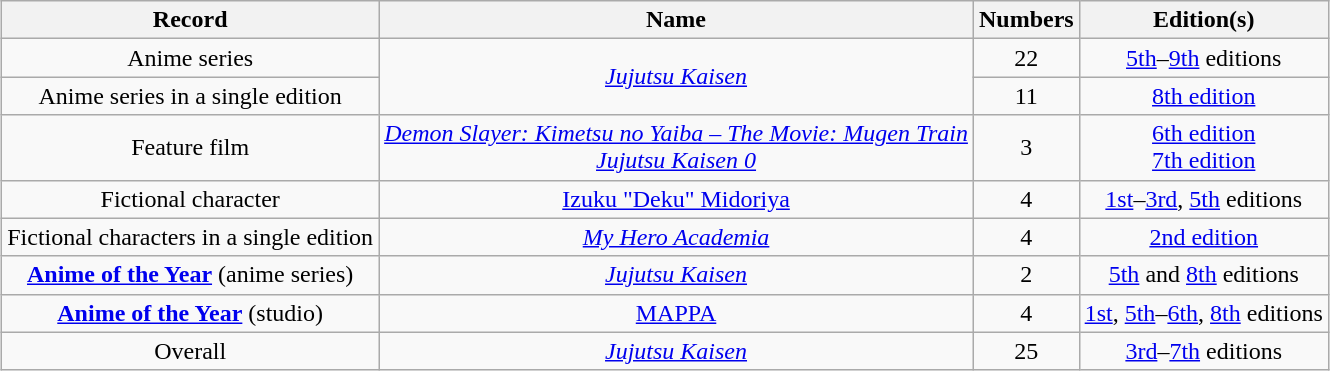<table class="wikitable plainrowheaders sortable" style="text-align:center;margin:auto;">
<tr>
<th>Record</th>
<th>Name</th>
<th>Numbers</th>
<th>Edition(s)</th>
</tr>
<tr>
<td>Anime series</td>
<td rowspan="2"><em><a href='#'>Jujutsu Kaisen</a></em></td>
<td>22</td>
<td><a href='#'>5th</a>–<a href='#'>9th</a> editions</td>
</tr>
<tr>
<td>Anime series in a single edition</td>
<td>11</td>
<td><a href='#'>8th edition</a></td>
</tr>
<tr>
<td>Feature film</td>
<td><em><a href='#'>Demon Slayer: Kimetsu no Yaiba – The Movie: Mugen Train</a></em><br><em><a href='#'>Jujutsu Kaisen 0</a></em></td>
<td>3</td>
<td><a href='#'>6th edition</a><br><a href='#'>7th edition</a></td>
</tr>
<tr>
<td>Fictional character</td>
<td><a href='#'>Izuku "Deku" Midoriya</a></td>
<td>4</td>
<td><a href='#'>1st</a>–<a href='#'>3rd</a>, <a href='#'>5th</a> editions</td>
</tr>
<tr>
<td>Fictional characters in a single edition</td>
<td><em><a href='#'>My Hero Academia</a></em> </td>
<td>4</td>
<td><a href='#'>2nd edition</a></td>
</tr>
<tr>
<td><a href='#'><strong>Anime of the Year</strong></a> (anime series)</td>
<td><em><a href='#'>Jujutsu Kaisen</a></em></td>
<td>2</td>
<td><a href='#'>5th</a> and <a href='#'>8th</a> editions</td>
</tr>
<tr>
<td><a href='#'><strong>Anime of the Year</strong></a> (studio)</td>
<td><a href='#'>MAPPA</a></td>
<td>4</td>
<td><a href='#'>1st</a>, <a href='#'>5th</a>–<a href='#'>6th</a>, <a href='#'>8th</a> editions</td>
</tr>
<tr>
<td>Overall</td>
<td><em><a href='#'>Jujutsu Kaisen</a></em></td>
<td>25</td>
<td><a href='#'>3rd</a>–<a href='#'>7th</a> editions</td>
</tr>
</table>
